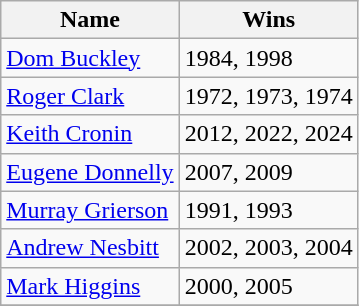<table class="wikitable">
<tr>
<th>Name</th>
<th>Wins</th>
</tr>
<tr>
<td><a href='#'>Dom Buckley</a></td>
<td>1984, 1998</td>
</tr>
<tr>
<td><a href='#'>Roger Clark</a></td>
<td>1972, 1973, 1974</td>
</tr>
<tr>
<td><a href='#'>Keith Cronin</a></td>
<td>2012, 2022, 2024</td>
</tr>
<tr>
<td><a href='#'>Eugene Donnelly</a></td>
<td>2007, 2009</td>
</tr>
<tr>
<td><a href='#'>Murray Grierson</a></td>
<td>1991, 1993</td>
</tr>
<tr>
<td><a href='#'>Andrew Nesbitt</a></td>
<td>2002, 2003, 2004</td>
</tr>
<tr>
<td><a href='#'>Mark Higgins</a></td>
<td>2000, 2005</td>
</tr>
<tr>
</tr>
</table>
